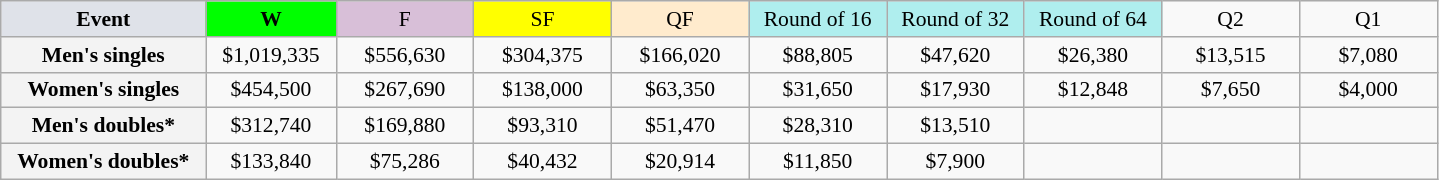<table class="wikitable" style="font-size:90%;text-align:center;">
<tr>
<td width=130 bgcolor=dfe2e9><strong>Event</strong></td>
<td width=80 bgcolor=lime><strong>W</strong></td>
<td width=85 bgcolor=thistle>F</td>
<td width=85 bgcolor=ffff00>SF</td>
<td width=85 bgcolor=ffebcd>QF</td>
<td width=85 bgcolor=afeeee>Round of 16</td>
<td width=85 bgcolor=afeeee>Round of 32</td>
<td width=85 bgcolor=afeeee>Round of 64</td>
<td width=85>Q2</td>
<td width=85>Q1</td>
</tr>
<tr>
<th style="background:#f3f3f3">Men's singles</th>
<td>$1,019,335</td>
<td>$556,630</td>
<td>$304,375</td>
<td>$166,020</td>
<td>$88,805</td>
<td>$47,620</td>
<td>$26,380</td>
<td>$13,515</td>
<td>$7,080</td>
</tr>
<tr>
<th style="background:#f3f3f3">Women's singles</th>
<td>$454,500</td>
<td>$267,690</td>
<td>$138,000</td>
<td>$63,350</td>
<td>$31,650</td>
<td>$17,930</td>
<td>$12,848</td>
<td>$7,650</td>
<td>$4,000</td>
</tr>
<tr>
<th style="background:#f3f3f3">Men's doubles*</th>
<td>$312,740</td>
<td>$169,880</td>
<td>$93,310</td>
<td>$51,470</td>
<td>$28,310</td>
<td>$13,510</td>
<td></td>
<td></td>
<td></td>
</tr>
<tr>
<th style="background:#f3f3f3">Women's doubles*</th>
<td>$133,840</td>
<td>$75,286</td>
<td>$40,432</td>
<td>$20,914</td>
<td>$11,850</td>
<td>$7,900</td>
<td></td>
<td></td>
<td></td>
</tr>
</table>
